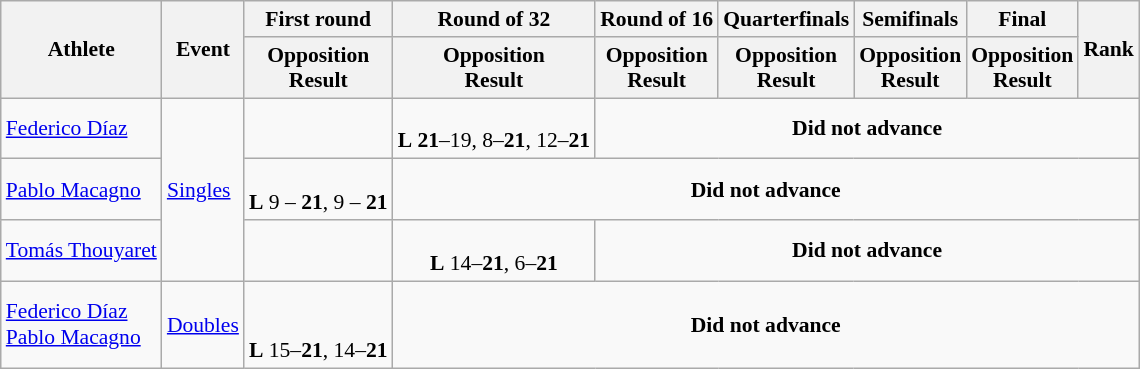<table class="wikitable" style="font-size:90%">
<tr>
<th rowspan="2">Athlete</th>
<th rowspan="2">Event</th>
<th>First round</th>
<th>Round of 32</th>
<th>Round of 16</th>
<th>Quarterfinals</th>
<th>Semifinals</th>
<th>Final</th>
<th rowspan="2">Rank</th>
</tr>
<tr>
<th>Opposition<br>Result</th>
<th>Opposition<br>Result</th>
<th>Opposition<br>Result</th>
<th>Opposition<br>Result</th>
<th>Opposition<br>Result</th>
<th>Opposition<br>Result</th>
</tr>
<tr>
<td><a href='#'>Federico Díaz</a></td>
<td rowspan="3"><a href='#'>Singles</a></td>
<td></td>
<td align=center><br><strong>L</strong> <strong>21</strong>–19, 8–<strong>21</strong>, 12–<strong>21</strong></td>
<td align="center" colspan="5"><strong>Did not advance</strong></td>
</tr>
<tr>
<td><a href='#'>Pablo Macagno</a></td>
<td align=center><br><strong>L</strong> 9 – <strong>21</strong>, 9 – <strong>21</strong></td>
<td align="center" colspan="6"><strong>Did not advance</strong></td>
</tr>
<tr>
<td><a href='#'>Tomás Thouyaret</a></td>
<td></td>
<td align=center><br><strong>L</strong> 14–<strong>21</strong>, 6–<strong>21</strong></td>
<td align="center" colspan="6"><strong>Did not advance</strong></td>
</tr>
<tr>
<td><a href='#'>Federico Díaz</a><br><a href='#'>Pablo Macagno</a></td>
<td><a href='#'>Doubles</a></td>
<td align=center><br><br><strong>L</strong> 15–<strong>21</strong>, 14–<strong>21</strong></td>
<td align="center" colspan="6"><strong>Did not advance</strong></td>
</tr>
</table>
